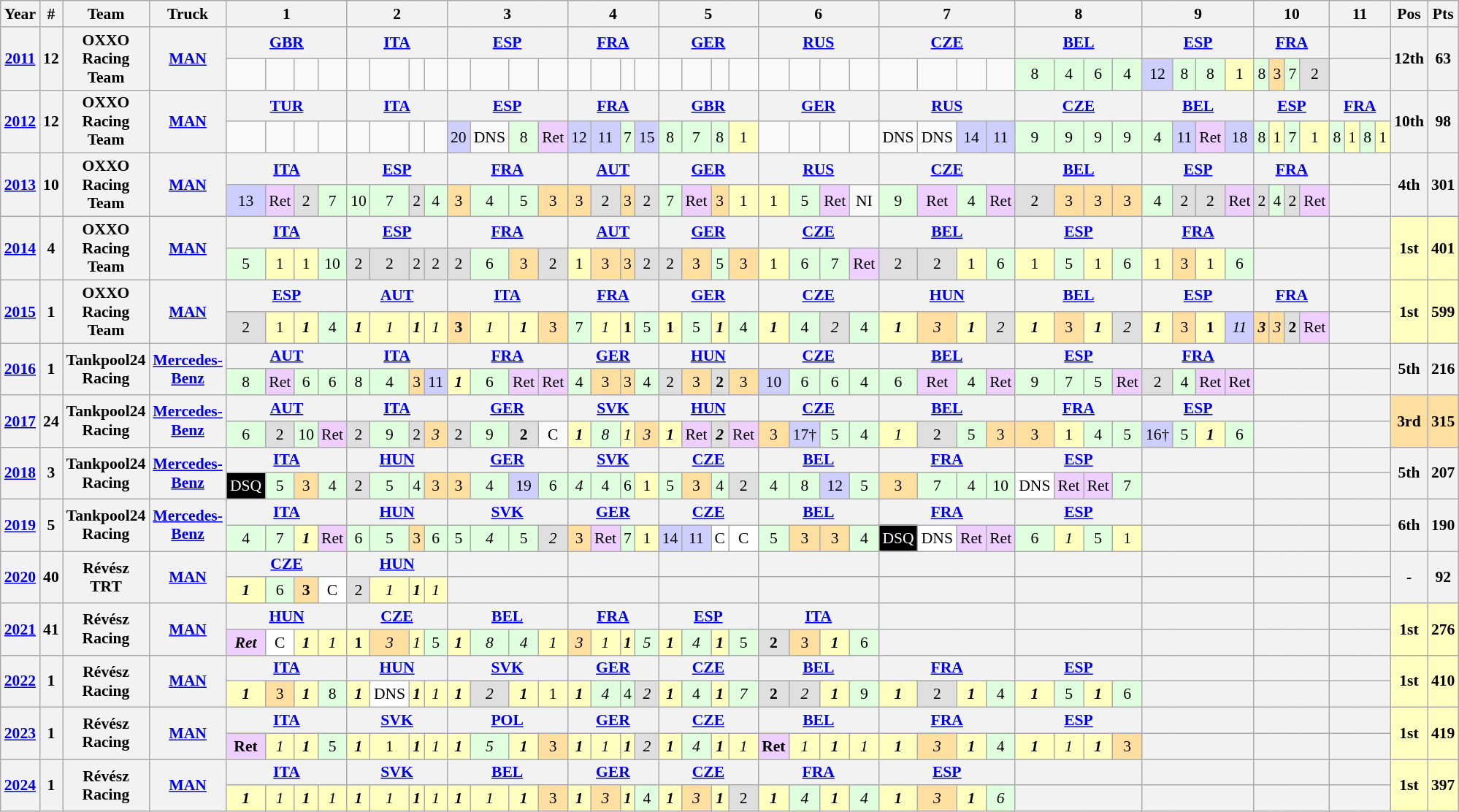<table class="wikitable" style="text-align:center; font-size:90%">
<tr>
<th>Year</th>
<th>#</th>
<th>Team</th>
<th>Truck</th>
<th colspan="4">1</th>
<th colspan="4">2</th>
<th colspan="4">3</th>
<th colspan="4">4</th>
<th colspan="4">5</th>
<th colspan="4">6</th>
<th colspan="4">7</th>
<th colspan="4">8</th>
<th colspan="4">9</th>
<th colspan="4">10</th>
<th colspan="4">11</th>
<th>Pos</th>
<th>Pts</th>
</tr>
<tr>
<th rowspan="2"><a href='#'>2011</a></th>
<th rowspan="2">12</th>
<th rowspan="2">OXXO Racing Team</th>
<th rowspan="2"><a href='#'>MAN</a></th>
<th colspan="4"><a href='#'>GBR</a> </th>
<th colspan="4"><a href='#'>ITA</a> </th>
<th colspan="4"><a href='#'>ESP</a> </th>
<th colspan="4"><a href='#'>FRA</a> </th>
<th colspan="4"><a href='#'>GER</a> </th>
<th colspan="4"><a href='#'>RUS</a> </th>
<th colspan="4"><a href='#'>CZE</a> </th>
<th colspan="4"><a href='#'>BEL</a> </th>
<th colspan="4"><a href='#'>ESP</a> </th>
<th colspan="4"><a href='#'>FRA</a> </th>
<th colspan="4"></th>
<th rowspan="2">12th</th>
<th rowspan="2">63</th>
</tr>
<tr>
<td></td>
<td></td>
<td></td>
<td></td>
<td></td>
<td></td>
<td></td>
<td></td>
<td></td>
<td></td>
<td></td>
<td></td>
<td></td>
<td></td>
<td></td>
<td></td>
<td></td>
<td></td>
<td></td>
<td></td>
<td></td>
<td></td>
<td></td>
<td></td>
<td></td>
<td></td>
<td></td>
<td></td>
<td bgcolor="#dfffdf">8</td>
<td bgcolor="#dfffdf">4</td>
<td bgcolor="#dfffdf">6</td>
<td bgcolor="#dfffdf">4</td>
<td bgcolor="#cfcfff">12</td>
<td bgcolor="#dfffdf">8</td>
<td bgcolor="#dfffdf">8</td>
<td bgcolor="#ffffbf">1</td>
<td bgcolor="#dfffdf">8</td>
<td bgcolor="#ffdf9f">3</td>
<td bgcolor="#dfffdf">7</td>
<td bgcolor="#dfdfdf">2</td>
<th colspan="4"></th>
</tr>
<tr>
<th rowspan="2"><a href='#'>2012</a></th>
<th rowspan="2">12</th>
<th rowspan="2">OXXO Racing Team</th>
<th rowspan="2"><a href='#'>MAN</a></th>
<th colspan="4"><a href='#'>TUR</a> </th>
<th colspan="4"><a href='#'>ITA</a> </th>
<th colspan="4"><a href='#'>ESP</a> </th>
<th colspan="4"><a href='#'>FRA</a> </th>
<th colspan="4"><a href='#'>GBR</a> </th>
<th colspan="4"><a href='#'>GER</a> </th>
<th colspan="4"><a href='#'>RUS</a> </th>
<th colspan="4"><a href='#'>CZE</a> </th>
<th colspan="4"><a href='#'>BEL</a> </th>
<th colspan="4"><a href='#'>ESP</a> </th>
<th colspan="4"><a href='#'>FRA</a> </th>
<th rowspan="2">10th</th>
<th rowspan="2">98</th>
</tr>
<tr>
<td></td>
<td></td>
<td></td>
<td></td>
<td></td>
<td></td>
<td></td>
<td></td>
<td bgcolor="#cfcfff">20</td>
<td>DNS</td>
<td bgcolor="#dfffdf">8</td>
<td bgcolor="#efcfff">Ret</td>
<td bgcolor="#cfcfff">12</td>
<td bgcolor="#cfcfff">11</td>
<td bgcolor="#dfffdf">7</td>
<td bgcolor="#cfcfff">15</td>
<td bgcolor="#dfffdf">8</td>
<td bgcolor="#dfffdf">7</td>
<td bgcolor="#dfffdf">8</td>
<td bgcolor="#ffffbf">1</td>
<td></td>
<td></td>
<td></td>
<td></td>
<td>DNS</td>
<td>DNS</td>
<td bgcolor="#cfcfff">14</td>
<td bgcolor="#cfcfff">11</td>
<td bgcolor="#dfffdf">9</td>
<td bgcolor="#dfffdf">9</td>
<td bgcolor="#dfffdf">9</td>
<td bgcolor="#dfffdf">9</td>
<td bgcolor="#dfffdf">4</td>
<td bgcolor="#cfcfff">11</td>
<td bgcolor="#efcfff">Ret</td>
<td bgcolor="#cfcfff">18</td>
<td bgcolor="#dfffdf">8</td>
<td bgcolor="#ffffbf">1</td>
<td bgcolor="#dfffdf">7</td>
<td bgcolor="#ffffbf">1</td>
<td bgcolor="#dfffdf">8</td>
<td bgcolor="#ffffbf">1</td>
<td bgcolor="#dfffdf">8</td>
<td bgcolor="#ffffbf">1</td>
</tr>
<tr>
<th rowspan="2"><a href='#'>2013</a></th>
<th rowspan="2">10</th>
<th rowspan="2">OXXO Racing Team</th>
<th rowspan="2"><a href='#'>MAN</a></th>
<th colspan="4"><a href='#'>ITA</a> </th>
<th colspan="4"><a href='#'>ESP</a> </th>
<th colspan="4"><a href='#'>FRA</a> </th>
<th colspan="4"><a href='#'>AUT</a> </th>
<th colspan="4"><a href='#'>GER</a> </th>
<th colspan="4"><a href='#'>RUS</a> </th>
<th colspan="4"><a href='#'>CZE</a> </th>
<th colspan="4"><a href='#'>BEL</a> </th>
<th colspan="4"><a href='#'>ESP</a> </th>
<th colspan="4"><a href='#'>FRA</a> </th>
<th colspan="4"></th>
<th rowspan="2">4th</th>
<th rowspan="2">301</th>
</tr>
<tr>
<td bgcolor="#cfcfff">13</td>
<td bgcolor="#efcfff">Ret</td>
<td bgcolor="#dfdfdf">2</td>
<td bgcolor="#dfffdf">7</td>
<td bgcolor="#dfffdf">10</td>
<td bgcolor="#dfffdf">7</td>
<td bgcolor="#dfdfdf">2</td>
<td bgcolor="#dfffdf">4</td>
<td bgcolor="#ffdf9f">3</td>
<td bgcolor="#dfffdf">4</td>
<td bgcolor="#dfffdf">5</td>
<td bgcolor="#ffdf9f">3</td>
<td bgcolor="#ffdf9f">3</td>
<td bgcolor="#dfdfdf">2</td>
<td bgcolor="#ffdf9f">3</td>
<td bgcolor="#dfdfdf">2</td>
<td bgcolor="#dfffdf">7</td>
<td bgcolor="#efcfff">Ret</td>
<td bgcolor="#ffdf9f">3</td>
<td bgcolor="#ffffbf">1</td>
<td bgcolor="#ffffbf">1</td>
<td bgcolor="#dfffdf">5</td>
<td bgcolor="#efcfff">Ret</td>
<td>NI</td>
<td bgcolor="#dfffdf">9</td>
<td bgcolor="#efcfff">Ret</td>
<td bgcolor="#dfffdf">4</td>
<td bgcolor="#efcfff">Ret</td>
<td bgcolor="#dfdfdf">2</td>
<td bgcolor="#ffdf9f">3</td>
<td bgcolor="#ffdf9f">3</td>
<td bgcolor="#ffdf9f">3</td>
<td bgcolor="#dfffdf">4</td>
<td bgcolor="#dfdfdf">2</td>
<td bgcolor="#dfdfdf">2</td>
<td bgcolor="#efcfff">Ret</td>
<td bgcolor="#dfdfdf">2</td>
<td bgcolor="#dfffdf">4</td>
<td bgcolor="#dfdfdf">2</td>
<td bgcolor="#efcfff">Ret</td>
<th colspan="4"></th>
</tr>
<tr>
<th rowspan="2"><a href='#'>2014</a></th>
<th rowspan="2">4</th>
<th rowspan="2">OXXO Racing Team</th>
<th rowspan="2"><a href='#'>MAN</a></th>
<th colspan="4"><a href='#'>ITA</a> </th>
<th colspan="4"><a href='#'>ESP</a> </th>
<th colspan="4"><a href='#'>FRA</a> </th>
<th colspan="4"><a href='#'>AUT</a> </th>
<th colspan="4"><a href='#'>GER</a> </th>
<th colspan="4"><a href='#'>CZE</a> </th>
<th colspan="4"><a href='#'>BEL</a> </th>
<th colspan="4"><a href='#'>ESP</a> </th>
<th colspan="4"><a href='#'>FRA</a> </th>
<th colspan="4"></th>
<th colspan="4"></th>
<td rowspan="2" bgcolor="#ffffbf"><strong>1st</strong></td>
<td rowspan="2" bgcolor="#ffffbf"><strong>401</strong></td>
</tr>
<tr>
<td bgcolor="#dfffdf">5</td>
<td bgcolor="#ffffbf">1</td>
<td bgcolor="#ffffbf">1</td>
<td bgcolor="#dfffdf">10</td>
<td bgcolor="#dfdfdf">2</td>
<td bgcolor="#dfdfdf">2</td>
<td bgcolor="#dfdfdf">2</td>
<td bgcolor="#dfdfdf">2</td>
<td bgcolor="#dfdfdf">2</td>
<td bgcolor="#dfffdf">6</td>
<td bgcolor="#ffdf9f">3</td>
<td bgcolor="#dfdfdf">2</td>
<td bgcolor="#ffffbf">1</td>
<td bgcolor="#ffdf9f">3</td>
<td bgcolor="#ffdf9f">3</td>
<td bgcolor="#dfdfdf">2</td>
<td bgcolor="#dfdfdf">2</td>
<td bgcolor="#ffdf9f">3</td>
<td bgcolor="#dfffdf">5</td>
<td bgcolor="#ffdf9f">3</td>
<td bgcolor="#ffffbf">1</td>
<td bgcolor="#dfffdf">6</td>
<td bgcolor="#dfffdf">7</td>
<td bgcolor="#efcfff">Ret</td>
<td bgcolor="#dfdfdf">2</td>
<td bgcolor="#dfdfdf">2</td>
<td bgcolor="#ffffbf">1</td>
<td bgcolor="#dfffdf">6</td>
<td bgcolor="#ffffbf">1</td>
<td bgcolor="#dfffdf">5</td>
<td bgcolor="#ffffbf">1</td>
<td bgcolor="#dfffdf">6</td>
<td bgcolor="#ffffbf">1</td>
<td bgcolor="#ffdf9f">3</td>
<td bgcolor="#ffffbf">1</td>
<td bgcolor="#dfffdf">6</td>
<th colspan="4"></th>
<th colspan="4"></th>
</tr>
<tr>
<th rowspan="2"><a href='#'>2015</a></th>
<th rowspan="2">1</th>
<th rowspan="2">OXXO Racing Team</th>
<th rowspan="2"><a href='#'>MAN</a></th>
<th colspan="4"><a href='#'>ESP</a> </th>
<th colspan="4"><a href='#'>AUT</a> </th>
<th colspan="4"><a href='#'>ITA</a> </th>
<th colspan="4"><a href='#'>FRA</a> </th>
<th colspan="4"><a href='#'>GER</a> </th>
<th colspan="4"><a href='#'>CZE</a> </th>
<th colspan="4"><a href='#'>HUN</a> </th>
<th colspan="4"><a href='#'>BEL</a> </th>
<th colspan="4"><a href='#'>ESP</a> </th>
<th colspan="4"><a href='#'>FRA</a> </th>
<th colspan="4"></th>
<td rowspan="2" bgcolor="#ffffbf"><strong>1st</strong></td>
<td rowspan="2" bgcolor="#ffffbf"><strong>599</strong></td>
</tr>
<tr>
<td style="background:#dfdfdf;">2</td>
<td style="background:#ffffbf;">1</td>
<td style="background:#ffffbf;"><strong><em>1</em></strong></td>
<td style="background:#dfffdf;">4</td>
<td style="background:#ffffbf;"><strong><em>1</em></strong></td>
<td style="background:#ffffbf;"><em>1</em></td>
<td style="background:#ffffbf;"><strong><em>1</em></strong></td>
<td style="background:#ffffbf;"><em>1</em></td>
<td style="background:#ffdf9f;"><strong>3</strong></td>
<td style="background:#ffffbf;"><em>1</em></td>
<td style="background:#ffffbf;"><strong><em>1</em></strong></td>
<td style="background:#ffdf9f;">3</td>
<td style="background:#dfffdf;">7</td>
<td style="background:#ffffbf;"><em>1</em></td>
<td style="background:#ffffbf;"><strong>1</strong></td>
<td style="background:#dfffdf;">5</td>
<td style="background:#ffffbf;"><strong>1</strong></td>
<td style="background:#dfffdf;">5</td>
<td style="background:#ffffbf;"><strong><em>1</em></strong></td>
<td style="background:#dfffdf;">4</td>
<td style="background:#ffffbf;"><strong><em>1</em></strong></td>
<td style="background:#dfffdf;">4</td>
<td style="background:#dfdfdf;"><em>2</em></td>
<td style="background:#dfffdf;">4</td>
<td style="background:#ffffbf;"><strong><em>1</em></strong></td>
<td style="background:#ffdf9f;"><em>3</em></td>
<td style="background:#ffffbf;"><strong><em>1</em></strong></td>
<td style="background:#dfdfdf;"><em>2</em></td>
<td style="background:#ffffbf;"><strong><em>1</em></strong></td>
<td style="background:#ffdf9f;">3</td>
<td style="background:#ffffbf;"><strong><em>1</em></strong></td>
<td style="background:#dfdfdf;"><em>2</em></td>
<td style="background:#ffffbf;"><strong><em>1</em></strong></td>
<td style="background:#ffdf9f;">3</td>
<td style="background:#ffffbf;"><strong>1</strong></td>
<td style="background:#cfcfff;"><em>11</em></td>
<td style="background:#ffdf9f;"><strong><em>3</em></strong></td>
<td style="background:#ffdf9f;"><em>3</em></td>
<td style="background:#dfdfdf;"><strong>2</strong></td>
<td style="background:#efcfff;">Ret</td>
<th colspan="4"></th>
</tr>
<tr>
<th rowspan="2"><a href='#'>2016</a></th>
<th rowspan="2">1</th>
<th rowspan="2"> Tankpool24 Racing</th>
<th rowspan="2"><a href='#'>Mercedes-Benz</a></th>
<th colspan="4"><a href='#'>AUT</a> </th>
<th colspan="4"><a href='#'>ITA</a> </th>
<th colspan="4"><a href='#'>FRA</a> </th>
<th colspan="4"><a href='#'>GER</a> </th>
<th colspan="4"><a href='#'>HUN</a> </th>
<th colspan="4"><a href='#'>CZE</a> </th>
<th colspan="4"><a href='#'>BEL</a> </th>
<th colspan="4"><a href='#'>ESP</a> </th>
<th colspan="4"><a href='#'>FRA</a> </th>
<th colspan="4"></th>
<th colspan="4"></th>
<th rowspan="2">5th</th>
<th rowspan="2">216</th>
</tr>
<tr>
<td style="background:#dfffdf;">8</td>
<td style="background:#efcfff;">Ret</td>
<td style="background:#dfffdf;">6</td>
<td style="background:#dfffdf;">6</td>
<td style="background:#dfffdf;">8</td>
<td style="background:#dfffdf;">4</td>
<td style="background:#ffdf9f;">3</td>
<td style="background:#cfcfff;">11</td>
<td style="background:#ffffbf;"><strong><em>1</em></strong></td>
<td style="background:#dfffdf;">6</td>
<td style="background:#efcfff;">Ret</td>
<td style="background:#efcfff;">Ret</td>
<td style="background:#dfffdf;">4</td>
<td style="background:#ffdf9f;">3</td>
<td style="background:#ffdf9f;">3</td>
<td style="background:#dfffdf;">4</td>
<td style="background:#dfdfdf;">2</td>
<td style="background:#ffdf9f;">3</td>
<td style="background:#dfdfdf;"><strong>2</strong></td>
<td style="background:#ffdf9f;">3</td>
<td style="background:#cfcfff;">10</td>
<td style="background:#dfffdf;">6</td>
<td style="background:#dfffdf;">6</td>
<td style="background:#dfffdf;">4</td>
<td style="background:#dfffdf;">6</td>
<td style="background:#efcfff;">Ret</td>
<td style="background:#dfffdf;">4</td>
<td style="background:#efcfff;">Ret</td>
<td style="background:#dfffdf;">9</td>
<td style="background:#dfffdf;">7</td>
<td style="background:#dfffdf;">5</td>
<td style="background:#efcfff;">Ret</td>
<td style="background:#dfdfdf;">2</td>
<td style="background:#dfffdf;">4</td>
<td style="background:#efcfff;">Ret</td>
<td style="background:#efcfff;">Ret</td>
<th colspan="4"></th>
<th colspan="4"></th>
</tr>
<tr>
<th rowspan="2"><a href='#'>2017</a></th>
<th rowspan="2">24</th>
<th rowspan="2"> Tankpool24 Racing</th>
<th rowspan="2"><a href='#'>Mercedes-Benz</a></th>
<th colspan="4"><a href='#'>AUT</a> </th>
<th colspan="4"><a href='#'>ITA</a> </th>
<th colspan="4"><a href='#'>GER</a> </th>
<th colspan="4"><a href='#'>SVK</a> </th>
<th colspan="4"><a href='#'>HUN</a> </th>
<th colspan="4"><a href='#'>CZE</a> </th>
<th colspan="4"><a href='#'>BEL</a> </th>
<th colspan="4"><a href='#'>FRA</a> </th>
<th colspan="4"><a href='#'>ESP</a> </th>
<th colspan="4"></th>
<th colspan="4"></th>
<td rowspan="2" bgcolor="#ffdf9f"><strong>3rd</strong></td>
<td rowspan="2" bgcolor="#ffdf9f"><strong>315</strong></td>
</tr>
<tr>
<td style="background:#dfffdf;">6</td>
<td style="background:#dfdfdf;">2</td>
<td style="background:#dfffdf;">10</td>
<td style="background:#efcfff;">Ret</td>
<td style="background:#dfdfdf;">2</td>
<td style="background:#dfffdf;">9</td>
<td style="background:#dfdfdf;">2</td>
<td style="background:#ffdf9f;"><em>3</em></td>
<td style="background:#dfdfdf;">2</td>
<td style="background:#dfffdf;">9</td>
<td style="background:#dfdfdf;"><strong>2</strong></td>
<td>C</td>
<td style="background:#ffffbf;"><strong><em>1</em></strong></td>
<td style="background:#dfffdf;"><em>8</em></td>
<td style="background:#ffffbf;"><em>1</em></td>
<td style="background:#ffdf9f;"><em>3</em></td>
<td style="background:#ffffbf;"><strong><em>1</em></strong></td>
<td style="background:#efcfff;">Ret</td>
<td style="background:#dfdfdf;"><strong><em>2</em></strong></td>
<td style="background:#efcfff;">Ret</td>
<td style="background:#ffdf9f;">3</td>
<td style="background:#cfcfff;">17†</td>
<td style="background:#dfffdf;">5</td>
<td style="background:#dfffdf;">4</td>
<td style="background:#ffffbf;"><em>1</em></td>
<td style="background:#dfdfdf;">2</td>
<td style="background:#dfffdf;">5</td>
<td style="background:#ffdf9f;">3</td>
<td style="background:#ffdf9f;">3</td>
<td style="background:#ffffbf;">1</td>
<td style="background:#dfffdf;">4</td>
<td style="background:#dfffdf;">5</td>
<td style="background:#cfcfff;">16†</td>
<td style="background:#dfffdf;">5</td>
<td style="background:#ffffbf;"><strong><em>1</em></strong></td>
<td style="background:#dfffdf;">6</td>
<th colspan="4"></th>
<th colspan="4"></th>
</tr>
<tr>
<th rowspan="2"><a href='#'>2018</a></th>
<th rowspan="2">3</th>
<th rowspan="2">Tankpool24 Racing</th>
<th rowspan="2"><a href='#'>Mercedes-Benz</a></th>
<th colspan="4"><a href='#'>ITA</a> </th>
<th colspan="4"><a href='#'>HUN</a> </th>
<th colspan="4"><a href='#'>GER</a> </th>
<th colspan="4"><a href='#'>SVK</a> </th>
<th colspan="4"><a href='#'>CZE</a> </th>
<th colspan="4"><a href='#'>BEL</a> </th>
<th colspan="4"><a href='#'>FRA</a> </th>
<th colspan="4"><a href='#'>ESP</a> </th>
<th colspan="4"></th>
<th colspan="4"></th>
<th colspan="4"></th>
<th rowspan="2">5th</th>
<th rowspan="2">207</th>
</tr>
<tr>
<td style="background:#000000; color:white;">DSQ</td>
<td style="background:#dfffdf;">5</td>
<td style="background:#ffdf9f;">3</td>
<td style="background:#dfffdf;">4</td>
<td style="background:#dfdfdf;">2</td>
<td style="background:#dfffdf;">5</td>
<td style="background:#dfffdf;">4</td>
<td style="background:#ffdf9f;">3</td>
<td style="background:#ffdf9f;">3</td>
<td style="background:#dfffdf;">4</td>
<td style="background:#cfcfff;">19</td>
<td style="background:#dfffdf;">6</td>
<td style="background:#dfffdf;"><em>4</em></td>
<td style="background:#dfffdf;">4</td>
<td style="background:#dfffdf;">6</td>
<td style="background:#ffffbf;">1</td>
<td style="background:#dfffdf;">5</td>
<td style="background:#ffdf9f;">3</td>
<td style="background:#dfffdf;">4</td>
<td style="background:#dfdfdf;">2</td>
<td style="background:#dfffdf;">4</td>
<td style="background:#dfffdf;">8</td>
<td style="background:#cfcfff;">12</td>
<td style="background:#dfffdf;">5</td>
<td style="background:#ffdf9f;">3</td>
<td style="background:#dfffdf;">7</td>
<td style="background:#dfffdf;">4</td>
<td style="background:#dfffdf;">10</td>
<td style="background:#ffffff;">DNS</td>
<td style="background:#efcfff;">Ret</td>
<td style="background:#efcfff;">Ret</td>
<td style="background:#dfffdf;">7</td>
<th colspan="4"></th>
<th colspan="4"></th>
<th colspan="4"></th>
</tr>
<tr>
<th rowspan="2"><a href='#'>2019</a></th>
<th rowspan="2">5</th>
<th rowspan="2">Tankpool24 Racing</th>
<th rowspan="2"><a href='#'>Mercedes-Benz</a></th>
<th colspan="4"><a href='#'>ITA</a> </th>
<th colspan="4"><a href='#'>HUN</a> </th>
<th colspan="4"><a href='#'>SVK</a> </th>
<th colspan="4"><a href='#'>GER</a> </th>
<th colspan="4"><a href='#'>CZE</a> </th>
<th colspan="4"><a href='#'>BEL</a> </th>
<th colspan="4"><a href='#'>FRA</a> </th>
<th colspan="4"><a href='#'>ESP</a> </th>
<th colspan="4"></th>
<th colspan="4"></th>
<th colspan="4"></th>
<th rowspan="2">6th</th>
<th rowspan="2">190</th>
</tr>
<tr>
<td style="background:#dfffdf;">4</td>
<td style="background:#dfffdf;">7</td>
<td style="background:#ffffbf;"><strong><em>1</em></strong></td>
<td style="background:#efcfff;">Ret</td>
<td style="background:#dfffdf;">6</td>
<td style="background:#dfffdf;">5</td>
<td style="background:#ffdf9f;">3</td>
<td style="background:#dfffdf;">6</td>
<td style="background:#dfffdf;">5</td>
<td style="background:#dfffdf;"><em>4</em></td>
<td style="background:#dfffdf;">5</td>
<td style="background:#dfdfdf;"><em>2</em></td>
<td style="background:#ffdf9f;">3</td>
<td style="background:#efcfff;">Ret</td>
<td style="background:#dfffdf;">7</td>
<td style="background:#ffffbf;">1</td>
<td style="background:#cfcfff;">14</td>
<td style="background:#cfcfff;">11</td>
<td style="background:#ffffff;">C</td>
<td style="background:#ffffff;">C</td>
<td style="background:#dfffdf;">5</td>
<td style="background:#ffdf9f;">3</td>
<td style="background:#ffdf9f;">3</td>
<td style="background:#dfffdf;">4</td>
<td style="background:#000000; color:white;">DSQ</td>
<td style="background:#ffffff;">DNS</td>
<td style="background:#efcfff;">Ret</td>
<td style="background:#efcfff;">Ret</td>
<td style="background:#dfffdf;">6</td>
<td style="background:#ffffbf;"><em>1</em></td>
<td style="background:#dfffdf;">5</td>
<td style="background:#ffffbf;">1</td>
<th colspan="4"></th>
<th colspan="4"></th>
<th colspan="4"></th>
</tr>
<tr>
<th rowspan="2"><a href='#'>2020</a></th>
<th rowspan="2">40</th>
<th rowspan="2">Révész TRT</th>
<th rowspan="2"><a href='#'>MAN</a></th>
<th colspan="4"><a href='#'>CZE</a> </th>
<th colspan="4"><a href='#'>HUN</a> </th>
<th colspan="4"></th>
<th colspan="4"></th>
<th colspan="4"></th>
<th colspan="4"></th>
<th colspan="4"></th>
<th colspan="4"></th>
<th colspan="4"></th>
<th colspan="4"></th>
<th colspan="4"></th>
<th rowspan="2">-</th>
<th rowspan="2">92</th>
</tr>
<tr>
<td style="background:#ffffbf;"><strong><em>1</em></strong></td>
<td style="background:#dfffdf;">6</td>
<td style="background:#ffdf9f;"><strong>3</strong></td>
<td style="background:#ffffff;">C</td>
<td style="background:#dfdfdf;">2</td>
<td style="background:#ffffbf;"><em>1</em></td>
<td style="background:#ffffbf;"><strong><em>1</em></strong></td>
<td style="background:#ffffbf;"><em>1</em></td>
<th colspan="4"></th>
<th colspan="4"></th>
<th colspan="4"></th>
<th colspan="4"></th>
<th colspan="4"></th>
<th colspan="4"></th>
<th colspan="4"></th>
<th colspan="4"></th>
<th colspan="4"></th>
</tr>
<tr>
<th rowspan="2"><a href='#'>2021</a></th>
<th rowspan="2">41</th>
<th rowspan="2">Révész Racing</th>
<th rowspan="2"><a href='#'>MAN</a></th>
<th colspan="4"><a href='#'>HUN</a> </th>
<th colspan="4"><a href='#'>CZE</a> </th>
<th colspan="4"><a href='#'>BEL</a> </th>
<th colspan="4"><a href='#'>FRA</a> </th>
<th colspan="4"><a href='#'>ESP</a> </th>
<th colspan="4"><a href='#'>ITA</a> </th>
<th colspan="4"></th>
<th colspan="4"></th>
<th colspan="4"></th>
<th colspan="4"></th>
<th colspan="4"></th>
<td rowspan="2" bgcolor="#ffffbf"><strong>1st</strong></td>
<td rowspan="2" bgcolor="#ffffbf"><strong>276</strong></td>
</tr>
<tr>
<td style="background:#efcfff;"><strong><em>Ret</em></strong></td>
<td style="background:#ffffff;">C</td>
<td style="background:#ffffbf;"><strong><em>1</em></strong></td>
<td style="background:#ffffbf;"><em>1</em></td>
<td style="background:#ffffbf;"><strong>1</strong></td>
<td style="background:#ffdf9f;"><em>3</em></td>
<td style="background:#ffffbf;"><em>1</em></td>
<td style="background:#dfffdf;">5</td>
<td style="background:#ffffbf;"><strong><em>1</em></strong></td>
<td style="background:#dfffdf;"><em>8</em></td>
<td style="background:#dfffdf;"><em>4</em></td>
<td style="background:#ffffbf;"><em>1</em></td>
<td style="background:#ffdf9f;"><em>3</em></td>
<td style="background:#ffffbf;"><em>1</em></td>
<td style="background:#ffffbf;"><strong><em>1</em></strong></td>
<td style="background:#dfffdf;"><em>5</em></td>
<td style="background:#ffffbf;"><strong><em>1</em></strong></td>
<td style="background:#dfffdf;"><em>4</em></td>
<td style="background:#ffffbf;"><strong><em>1</em></strong></td>
<td style="background:#dfffdf;">5</td>
<td style="background:#dfdfdf;"><strong>2</strong></td>
<td style="background:#ffdf9f;">3</td>
<td style="background:#ffffbf;"><strong><em>1</em></strong></td>
<td style="background:#dfffdf;">6</td>
<th colspan="4"></th>
<th colspan="4"></th>
<th colspan="4"></th>
<th colspan="4"></th>
<th colspan="4"></th>
</tr>
<tr>
<th rowspan="2"><a href='#'>2022</a></th>
<th rowspan="2">1</th>
<th rowspan="2">Révész Racing</th>
<th rowspan="2"><a href='#'>MAN</a></th>
<th colspan="4"><a href='#'>ITA</a> </th>
<th colspan="4"><a href='#'>HUN</a> </th>
<th colspan="4"><a href='#'>SVK</a> </th>
<th colspan="4"><a href='#'>GER</a> </th>
<th colspan="4"><a href='#'>CZE</a> </th>
<th colspan="4"><a href='#'>BEL</a> </th>
<th colspan="4"><a href='#'>FRA</a> </th>
<th colspan="4"><a href='#'>ESP</a> </th>
<th colspan="4"></th>
<th colspan="4"></th>
<th colspan="4"></th>
<td rowspan="2" bgcolor="#ffffbf"><strong>1st</strong></td>
<td rowspan="2" bgcolor="#ffffbf"><strong>410</strong></td>
</tr>
<tr>
<td style="background:#ffffbf;"><strong><em>1</em></strong></td>
<td style="background:#ffdf9f;">3</td>
<td style="background:#ffffbf;"><strong><em>1</em></strong></td>
<td style="background:#dfffdf;">8</td>
<td style="background:#ffffbf;"><strong><em>1</em></strong></td>
<td style="background:#ffffff;">DNS</td>
<td style="background:#ffffbf;"><strong><em>1</em></strong></td>
<td style="background:#ffffbf;"><em>1</em></td>
<td style="background:#ffffbf;"><strong><em>1</em></strong></td>
<td style="background:#dfdfdf;"><em>2</em></td>
<td style="background:#ffffbf;"><strong><em>1</em></strong></td>
<td style="background:#ffffbf;">1</td>
<td style="background:#ffffbf;"><strong><em>1</em></strong></td>
<td style="background:#dfffdf;"><em>4</em></td>
<td style="background:#dfffdf;">4</td>
<td style="background:#dfdfdf;"><em>2</em></td>
<td style="background:#ffffbf;"><strong><em>1</em></strong></td>
<td style="background:#dfffdf;">4</td>
<td style="background:#ffffbf;"><strong><em>1</em></strong></td>
<td style="background:#dfffdf;"><em>7</em></td>
<td style="background:#dfdfdf;"><strong>2</strong></td>
<td style="background:#dfdfdf;"><em>2</em></td>
<td style="background:#ffffbf;"><strong><em>1</em></strong></td>
<td style="background:#dfffdf;">9</td>
<td style="background:#ffffbf;"><strong><em>1</em></strong></td>
<td style="background:#dfdfdf;">2</td>
<td style="background:#ffffbf;"><strong><em>1</em></strong></td>
<td style="background:#dfffdf;">4</td>
<td style="background:#ffffbf;"><strong><em>1</em></strong></td>
<td style="background:#dfffdf;">5</td>
<td style="background:#ffffbf;"><strong><em>1</em></strong></td>
<td style="background:#dfffdf;">6</td>
<th colspan="4"></th>
<th colspan="4"></th>
<th colspan="4"></th>
</tr>
<tr>
<th rowspan="2"><a href='#'>2023</a></th>
<th rowspan="2">1</th>
<th rowspan="2">Révész Racing</th>
<th rowspan="2"><a href='#'>MAN</a></th>
<th colspan="4"><a href='#'>ITA</a> </th>
<th colspan="4"><a href='#'>SVK</a> </th>
<th colspan="4"><a href='#'>POL</a> </th>
<th colspan="4"><a href='#'>GER</a> </th>
<th colspan="4"><a href='#'>CZE</a> </th>
<th colspan="4"><a href='#'>BEL</a> </th>
<th colspan="4"><a href='#'>FRA</a> </th>
<th colspan="4"><a href='#'>ESP</a> </th>
<th colspan="4"></th>
<th colspan="4"></th>
<th colspan="4"></th>
<td rowspan="2" bgcolor="#ffffbf"><strong>1st</strong></td>
<td rowspan="2" bgcolor="#ffffbf"><strong>419</strong></td>
</tr>
<tr>
<td style="background:#efcfff;"><strong>Ret</strong></td>
<td style="background:#ffffbf;"><em>1</em></td>
<td style="background:#ffffbf;"><strong><em>1</em></strong></td>
<td style="background:#dfffdf;">5</td>
<td style="background:#ffffbf;"><strong><em>1</em></strong></td>
<td style="background:#ffffbf;">1</td>
<td style="background:#ffffbf;"><strong><em>1</em></strong></td>
<td style="background:#ffffbf;"><em>1</em></td>
<td style="background:#ffffbf;"><strong><em>1</em></strong></td>
<td style="background:#dfffdf;"><em>5</em></td>
<td style="background:#ffffbf;"><strong><em>1</em></strong></td>
<td style="background:#ffdf9f;">3</td>
<td style="background:#ffffbf;"><strong><em>1</em></strong></td>
<td style="background:#ffffbf;"><em>1</em></td>
<td style="background:#ffffbf;"><strong><em>1</em></strong></td>
<td style="background:#dfdfdf;"><em>2</em></td>
<td style="background:#ffffbf;"><strong><em>1</em></strong></td>
<td style="background:#dfffdf;"><em>4</em></td>
<td style="background:#ffffbf;"><strong><em>1</em></strong></td>
<td style="background:#ffffbf;"><em>1</em></td>
<td style="background:#efcfff;"><strong>Ret</strong></td>
<td style="background:#ffffbf;"><em>1</em></td>
<td style="background:#ffffbf;"><strong><em>1</em></strong></td>
<td style="background:#ffffbf;"><em>1</em></td>
<td style="background:#ffffbf;"><strong><em>1</em></strong></td>
<td style="background:#ffdf9f;"><em>3</em></td>
<td style="background:#ffffbf;"><strong><em>1</em></strong></td>
<td style="background:#dfffdf;">4</td>
<td style="background:#ffffbf;"><strong><em>1</em></strong></td>
<td style="background:#ffffbf;"><em>1</em></td>
<td style="background:#ffffbf;"><strong><em>1</em></strong></td>
<td style="background:#ffdf9f;">3</td>
<th colspan="4"></th>
<th colspan="4"></th>
<th colspan="4"></th>
</tr>
<tr>
<th rowspan="2"><a href='#'>2024</a></th>
<th rowspan="2">1</th>
<th rowspan="2">Révész Racing</th>
<th rowspan="2"><a href='#'>MAN</a></th>
<th colspan="4"><a href='#'>ITA</a> </th>
<th colspan="4"><a href='#'>SVK</a> </th>
<th colspan="4"><a href='#'>BEL</a> </th>
<th colspan="4"><a href='#'>GER</a> </th>
<th colspan="4"><a href='#'>CZE</a> </th>
<th colspan="4"><a href='#'>FRA</a> </th>
<th colspan="4"><a href='#'>ESP</a> </th>
<th colspan="4"></th>
<th colspan="4"></th>
<th colspan="4"></th>
<th colspan="4"></th>
<td rowspan="2" bgcolor="#ffffbf"><strong>1st</strong></td>
<td rowspan="2" bgcolor="#ffffbf"><strong>397</strong></td>
</tr>
<tr>
<td style="background:#ffffbf;"><strong><em>1</em></strong></td>
<td style="background:#ffffbf;"><em>1</em></td>
<td style="background:#ffffbf;"><strong><em>1</em></strong></td>
<td style="background:#ffffbf;"><em>1</em></td>
<td style="background:#ffffbf;"><strong><em>1</em></strong></td>
<td style="background:#ffffbf;"><em>1</em></td>
<td style="background:#ffffbf;"><strong><em>1</em></strong></td>
<td style="background:#ffffbf;"><em>1</em></td>
<td style="background:#ffffbf;"><strong><em>1</em></strong></td>
<td style="background:#ffffbf;"><em>1</em></td>
<td style="background:#ffffbf;"><strong><em>1</em></strong></td>
<td style="background:#ffdf9f;">3</td>
<td style="background:#ffffbf;"><strong><em>1</em></strong></td>
<td style="background:#ffdf9f;"><em>3</em></td>
<td style="background:#ffffbf;"><strong><em>1</em></strong></td>
<td style="background:#dfffdf;">4</td>
<td style="background:#ffffbf;"><strong><em>1</em></strong></td>
<td style="background:#ffdf9f;"><em>3</em></td>
<td style="background:#ffffbf;"><strong><em>1</em></strong></td>
<td style="background:#dfdfdf;">2</td>
<td style="background:#ffffbf;"><strong><em>1</em></strong></td>
<td style="background:#dfffdf;"><em>4</em></td>
<td style="background:#ffffbf;"><strong><em>1</em></strong></td>
<td style="background:#dfffdf;"><em>4</em></td>
<td style="background:#ffffbf;"><strong><em>1</em></strong></td>
<td style="background:#ffdf9f;"><em>3</em></td>
<td style="background:#ffffbf;"><strong><em>1</em></strong></td>
<td style="background:#dfffdf;"><em>6</em></td>
<th colspan="4"></th>
<th colspan="4"></th>
<th colspan="4"></th>
<th colspan="4"></th>
</tr>
</table>
